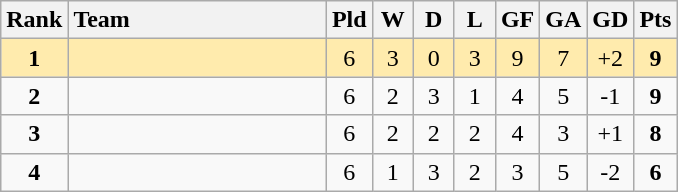<table class="wikitable" style="text-align: center;">
<tr>
<th width=30>Rank</th>
<th width=165 style="text-align:left;">Team</th>
<th width=20>Pld</th>
<th width=20>W</th>
<th width=20>D</th>
<th width=20>L</th>
<th width=20>GF</th>
<th width=20>GA</th>
<th width=20>GD</th>
<th width=20>Pts</th>
</tr>
<tr style="background:#ffebad;">
<td><strong>1</strong></td>
<td style="text-align:left;"></td>
<td>6</td>
<td>3</td>
<td>0</td>
<td>3</td>
<td>9</td>
<td>7</td>
<td>+2</td>
<td><strong>9</strong></td>
</tr>
<tr>
<td><strong>2</strong></td>
<td style="text-align:left;"></td>
<td>6</td>
<td>2</td>
<td>3</td>
<td>1</td>
<td>4</td>
<td>5</td>
<td>-1</td>
<td><strong>9</strong></td>
</tr>
<tr>
<td><strong>3</strong></td>
<td style="text-align:left;"></td>
<td>6</td>
<td>2</td>
<td>2</td>
<td>2</td>
<td>4</td>
<td>3</td>
<td>+1</td>
<td><strong>8</strong></td>
</tr>
<tr>
<td><strong>4</strong></td>
<td style="text-align:left;"></td>
<td>6</td>
<td>1</td>
<td>3</td>
<td>2</td>
<td>3</td>
<td>5</td>
<td>-2</td>
<td><strong>6</strong></td>
</tr>
</table>
